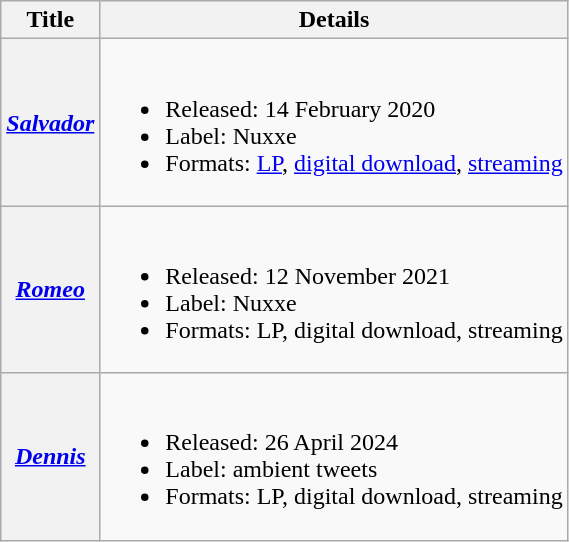<table class="wikitable plainrowheaders">
<tr>
<th>Title</th>
<th>Details</th>
</tr>
<tr>
<th scope="row"><em><a href='#'>Salvador</a> </em></th>
<td><br><ul><li>Released: 14 February 2020</li><li>Label: Nuxxe</li><li>Formats: <a href='#'>LP</a>, <a href='#'>digital download</a>, <a href='#'>streaming</a></li></ul></td>
</tr>
<tr>
<th scope="row"><em><a href='#'>Romeo</a></em></th>
<td><br><ul><li>Released: 12 November 2021</li><li>Label: Nuxxe</li><li>Formats: LP, digital download, streaming</li></ul></td>
</tr>
<tr>
<th scope="row"><em><a href='#'>Dennis</a></em></th>
<td><br><ul><li>Released: 26 April 2024</li><li>Label: ambient tweets</li><li>Formats: LP, digital download, streaming</li></ul></td>
</tr>
</table>
